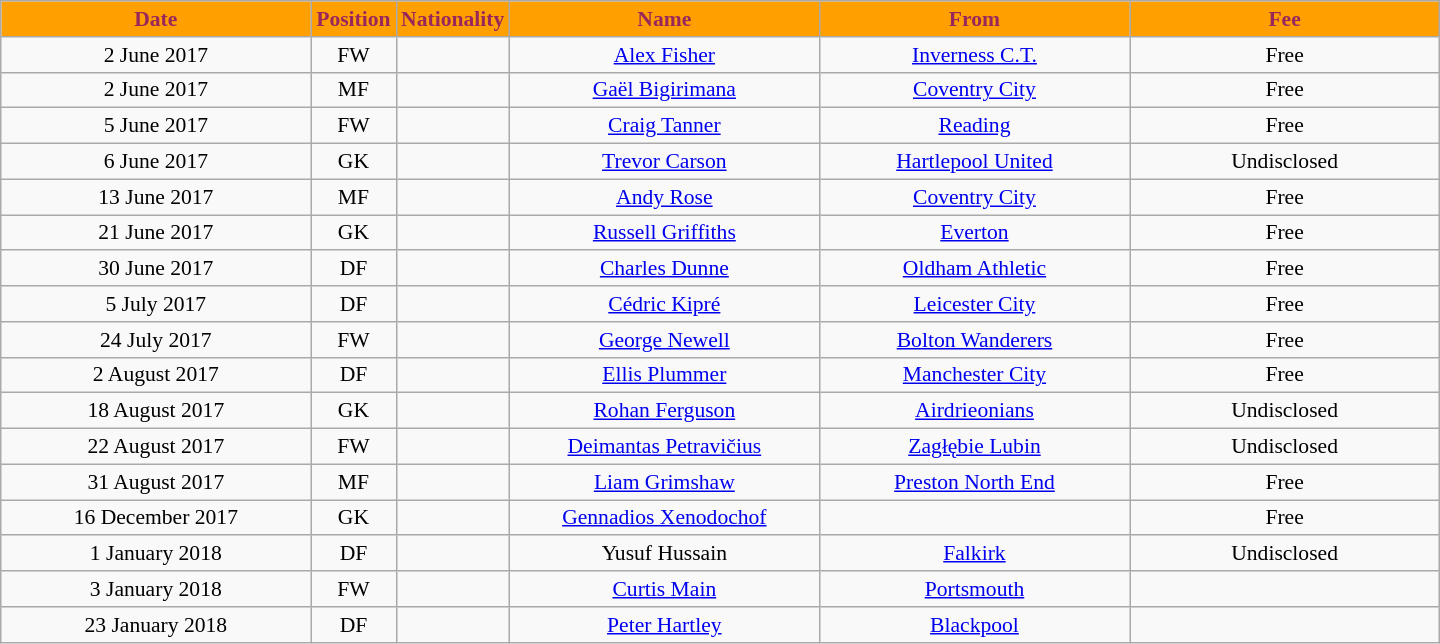<table class="wikitable"  style="text-align:center; font-size:90%; ">
<tr>
<th style="background:#ffa000; color:#98285c; width:200px;">Date</th>
<th style="background:#ffa000; color:#98285c; width:50px;">Position</th>
<th style="background:#ffa000; color:#98285c; width:50px;">Nationality</th>
<th style="background:#ffa000; color:#98285c; width:200px;">Name</th>
<th style="background:#ffa000; color:#98285c; width:200px;">From</th>
<th style="background:#ffa000; color:#98285c; width:200px;">Fee</th>
</tr>
<tr>
<td>2 June 2017</td>
<td>FW</td>
<td></td>
<td><a href='#'>Alex Fisher</a></td>
<td><a href='#'>Inverness C.T.</a></td>
<td>Free</td>
</tr>
<tr>
<td>2 June 2017</td>
<td>MF</td>
<td></td>
<td><a href='#'>Gaël Bigirimana</a></td>
<td><a href='#'>Coventry City</a></td>
<td>Free</td>
</tr>
<tr>
<td>5 June 2017</td>
<td>FW</td>
<td></td>
<td><a href='#'>Craig Tanner</a></td>
<td><a href='#'>Reading</a></td>
<td>Free</td>
</tr>
<tr>
<td>6 June 2017</td>
<td>GK</td>
<td></td>
<td><a href='#'>Trevor Carson</a></td>
<td><a href='#'>Hartlepool United</a></td>
<td>Undisclosed</td>
</tr>
<tr>
<td>13 June 2017</td>
<td>MF</td>
<td></td>
<td><a href='#'>Andy Rose</a></td>
<td><a href='#'>Coventry City</a></td>
<td>Free</td>
</tr>
<tr>
<td>21 June 2017</td>
<td>GK</td>
<td></td>
<td><a href='#'>Russell Griffiths</a></td>
<td><a href='#'>Everton</a></td>
<td>Free</td>
</tr>
<tr>
<td>30 June 2017</td>
<td>DF</td>
<td></td>
<td><a href='#'>Charles Dunne</a></td>
<td><a href='#'>Oldham Athletic</a></td>
<td>Free</td>
</tr>
<tr>
<td>5 July 2017</td>
<td>DF</td>
<td></td>
<td><a href='#'>Cédric Kipré</a></td>
<td><a href='#'>Leicester City</a></td>
<td>Free</td>
</tr>
<tr>
<td>24 July 2017</td>
<td>FW</td>
<td></td>
<td><a href='#'>George Newell</a></td>
<td><a href='#'>Bolton Wanderers</a></td>
<td>Free</td>
</tr>
<tr>
<td>2 August 2017</td>
<td>DF</td>
<td></td>
<td><a href='#'>Ellis Plummer</a></td>
<td><a href='#'>Manchester City</a></td>
<td>Free</td>
</tr>
<tr>
<td>18 August 2017</td>
<td>GK</td>
<td></td>
<td><a href='#'>Rohan Ferguson</a></td>
<td><a href='#'>Airdrieonians</a></td>
<td>Undisclosed</td>
</tr>
<tr>
<td>22 August 2017</td>
<td>FW</td>
<td></td>
<td><a href='#'>Deimantas Petravičius</a></td>
<td><a href='#'>Zagłębie Lubin</a></td>
<td>Undisclosed</td>
</tr>
<tr>
<td>31 August 2017</td>
<td>MF</td>
<td></td>
<td><a href='#'>Liam Grimshaw</a></td>
<td><a href='#'>Preston North End</a></td>
<td>Free</td>
</tr>
<tr>
<td>16 December 2017</td>
<td>GK</td>
<td></td>
<td><a href='#'>Gennadios Xenodochof</a></td>
<td></td>
<td>Free</td>
</tr>
<tr>
<td>1 January 2018</td>
<td>DF</td>
<td></td>
<td>Yusuf Hussain</td>
<td><a href='#'>Falkirk</a></td>
<td>Undisclosed</td>
</tr>
<tr>
<td>3 January 2018</td>
<td>FW</td>
<td></td>
<td><a href='#'>Curtis Main</a></td>
<td><a href='#'>Portsmouth</a></td>
<td></td>
</tr>
<tr>
<td>23 January 2018</td>
<td>DF</td>
<td></td>
<td><a href='#'>Peter Hartley</a></td>
<td><a href='#'>Blackpool</a></td>
<td></td>
</tr>
</table>
